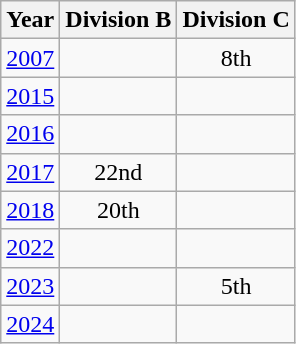<table class="wikitable" style="text-align:center">
<tr>
<th>Year</th>
<th>Division B</th>
<th>Division C</th>
</tr>
<tr>
<td><a href='#'>2007</a></td>
<td></td>
<td>8th</td>
</tr>
<tr>
<td><a href='#'>2015</a></td>
<td></td>
<td></td>
</tr>
<tr>
<td><a href='#'>2016</a></td>
<td></td>
<td></td>
</tr>
<tr>
<td><a href='#'>2017</a></td>
<td>22nd</td>
<td></td>
</tr>
<tr>
<td><a href='#'>2018</a></td>
<td>20th</td>
<td></td>
</tr>
<tr>
<td><a href='#'>2022</a></td>
<td></td>
<td></td>
</tr>
<tr>
<td><a href='#'>2023</a></td>
<td></td>
<td>5th</td>
</tr>
<tr>
<td><a href='#'>2024</a></td>
<td></td>
<td></td>
</tr>
</table>
